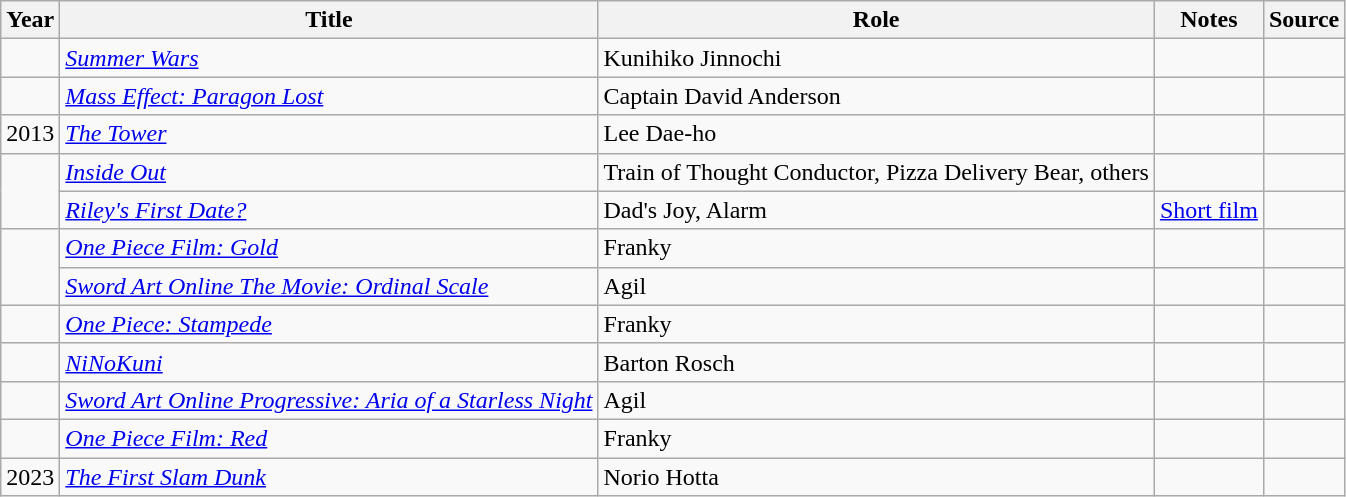<table class="wikitable sortable plainrowheaders">
<tr>
<th>Year</th>
<th>Title</th>
<th>Role</th>
<th>Notes</th>
<th class="unsortable">Source</th>
</tr>
<tr>
<td></td>
<td><em><a href='#'>Summer Wars</a></em></td>
<td>Kunihiko Jinnochi</td>
<td> </td>
<td></td>
</tr>
<tr>
<td></td>
<td><em><a href='#'>Mass Effect: Paragon Lost</a></em></td>
<td>Captain David Anderson</td>
<td> </td>
<td></td>
</tr>
<tr>
<td>2013</td>
<td><em><a href='#'>The Tower</a></em></td>
<td>Lee Dae-ho</td>
<td></td>
<td></td>
</tr>
<tr>
<td rowspan="2"></td>
<td><em><a href='#'>Inside Out</a></em></td>
<td>Train of Thought Conductor, Pizza Delivery Bear, others</td>
<td> </td>
<td></td>
</tr>
<tr>
<td><em><a href='#'>Riley's First Date?</a></em></td>
<td>Dad's Joy, Alarm</td>
<td><a href='#'>Short film</a></td>
<td></td>
</tr>
<tr>
<td rowspan="2"></td>
<td><em><a href='#'>One Piece Film: Gold</a></em></td>
<td>Franky</td>
<td> </td>
<td></td>
</tr>
<tr>
<td><em><a href='#'>Sword Art Online The Movie: Ordinal Scale</a></em></td>
<td>Agil</td>
<td></td>
<td></td>
</tr>
<tr>
<td></td>
<td><em><a href='#'>One Piece: Stampede</a></em></td>
<td>Franky</td>
<td> </td>
<td></td>
</tr>
<tr>
<td></td>
<td><em><a href='#'>NiNoKuni</a></em></td>
<td>Barton Rosch</td>
<td></td>
<td></td>
</tr>
<tr>
<td></td>
<td><em><a href='#'>Sword Art Online Progressive: Aria of a Starless Night</a></em></td>
<td>Agil</td>
<td></td>
<td></td>
</tr>
<tr>
<td></td>
<td><em><a href='#'>One Piece Film: Red</a></em></td>
<td>Franky</td>
<td></td>
<td></td>
</tr>
<tr>
<td>2023</td>
<td><em><a href='#'>The First Slam Dunk</a></em></td>
<td>Norio Hotta</td>
<td></td>
<td></td>
</tr>
</table>
